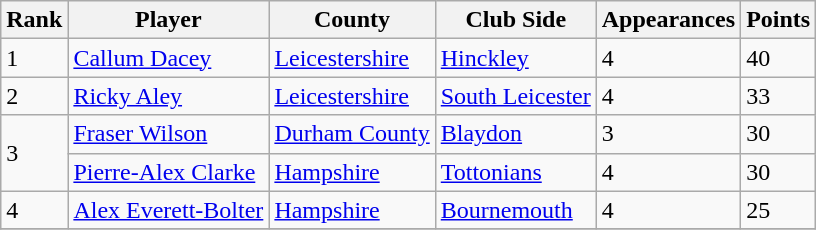<table class="wikitable">
<tr>
<th>Rank</th>
<th>Player</th>
<th>County</th>
<th>Club Side</th>
<th>Appearances</th>
<th>Points</th>
</tr>
<tr>
<td>1</td>
<td> <a href='#'>Callum Dacey</a></td>
<td><a href='#'>Leicestershire</a></td>
<td><a href='#'>Hinckley</a></td>
<td>4</td>
<td>40</td>
</tr>
<tr>
<td>2</td>
<td> <a href='#'>Ricky Aley</a></td>
<td><a href='#'>Leicestershire</a></td>
<td><a href='#'>South Leicester</a></td>
<td>4</td>
<td>33</td>
</tr>
<tr>
<td rowspan=2>3</td>
<td> <a href='#'>Fraser Wilson</a></td>
<td><a href='#'>Durham County</a></td>
<td><a href='#'>Blaydon</a></td>
<td>3</td>
<td>30</td>
</tr>
<tr>
<td> <a href='#'>Pierre-Alex Clarke</a></td>
<td><a href='#'>Hampshire</a></td>
<td><a href='#'>Tottonians</a></td>
<td>4</td>
<td>30</td>
</tr>
<tr>
<td>4</td>
<td> <a href='#'>Alex Everett-Bolter</a></td>
<td><a href='#'>Hampshire</a></td>
<td><a href='#'>Bournemouth</a></td>
<td>4</td>
<td>25</td>
</tr>
<tr>
</tr>
</table>
